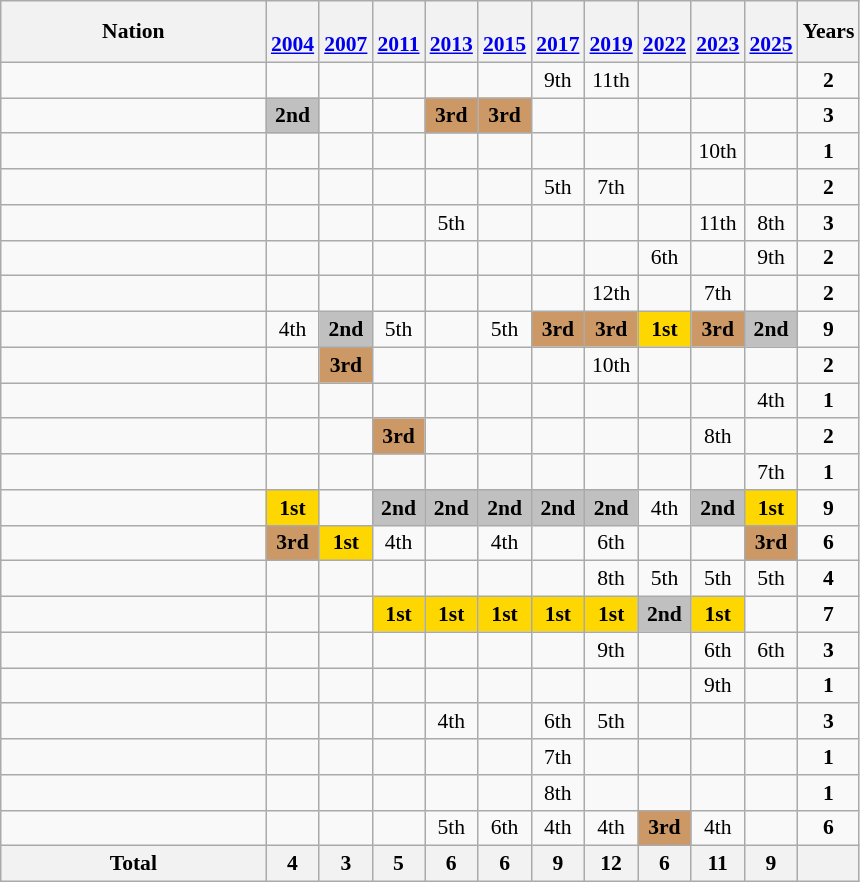<table class="wikitable" style="text-align:center; font-size:90%">
<tr>
<th width=170>Nation</th>
<th><br><a href='#'>2004</a></th>
<th><br><a href='#'>2007</a></th>
<th><br><a href='#'>2011</a></th>
<th><br><a href='#'>2013</a></th>
<th><br><a href='#'>2015</a></th>
<th><br><a href='#'>2017</a></th>
<th><br><a href='#'>2019</a></th>
<th><br><a href='#'>2022</a></th>
<th><br><a href='#'>2023</a></th>
<th><br><a href='#'>2025</a></th>
<th>Years</th>
</tr>
<tr>
<td align=left></td>
<td></td>
<td></td>
<td></td>
<td></td>
<td></td>
<td>9th</td>
<td>11th</td>
<td></td>
<td></td>
<td></td>
<td><strong>2</strong></td>
</tr>
<tr>
<td align=left></td>
<td bgcolor=silver><strong>2nd</strong></td>
<td></td>
<td></td>
<td bgcolor=#cc9966><strong>3rd</strong></td>
<td bgcolor=#cc9966><strong>3rd</strong></td>
<td></td>
<td></td>
<td></td>
<td></td>
<td></td>
<td><strong>3</strong></td>
</tr>
<tr>
<td align=left></td>
<td></td>
<td></td>
<td></td>
<td></td>
<td></td>
<td></td>
<td></td>
<td></td>
<td>10th</td>
<td></td>
<td><strong>1</strong></td>
</tr>
<tr>
<td align=left></td>
<td></td>
<td></td>
<td></td>
<td></td>
<td></td>
<td>5th</td>
<td>7th</td>
<td></td>
<td></td>
<td></td>
<td><strong>2</strong></td>
</tr>
<tr>
<td align=left></td>
<td></td>
<td></td>
<td></td>
<td>5th</td>
<td></td>
<td></td>
<td></td>
<td></td>
<td>11th</td>
<td>8th</td>
<td><strong>3</strong></td>
</tr>
<tr>
<td align=left></td>
<td></td>
<td></td>
<td></td>
<td></td>
<td></td>
<td></td>
<td></td>
<td>6th</td>
<td></td>
<td>9th</td>
<td><strong>2</strong></td>
</tr>
<tr>
<td align=left></td>
<td></td>
<td></td>
<td></td>
<td></td>
<td></td>
<td></td>
<td>12th</td>
<td></td>
<td>7th</td>
<td></td>
<td><strong>2</strong></td>
</tr>
<tr>
<td align=left></td>
<td>4th</td>
<td bgcolor=silver><strong>2nd</strong></td>
<td>5th</td>
<td></td>
<td>5th</td>
<td bgcolor=#cc9966><strong>3rd</strong></td>
<td bgcolor=#cc9966><strong>3rd</strong></td>
<td bgcolor=gold><strong>1st</strong></td>
<td bgcolor=#cc9966><strong>3rd</strong></td>
<td bgcolor=silver><strong>2nd</strong></td>
<td><strong>9</strong></td>
</tr>
<tr>
<td align=left></td>
<td></td>
<td bgcolor=#cc9966><strong>3rd</strong></td>
<td></td>
<td></td>
<td></td>
<td></td>
<td>10th</td>
<td></td>
<td></td>
<td></td>
<td><strong>2</strong></td>
</tr>
<tr>
<td align=left></td>
<td></td>
<td></td>
<td></td>
<td></td>
<td></td>
<td></td>
<td></td>
<td></td>
<td></td>
<td>4th</td>
<td><strong>1</strong></td>
</tr>
<tr>
<td align=left></td>
<td></td>
<td></td>
<td bgcolor=#cc9966><strong>3rd</strong></td>
<td></td>
<td></td>
<td></td>
<td></td>
<td></td>
<td>8th</td>
<td></td>
<td><strong>2</strong></td>
</tr>
<tr>
<td align=left></td>
<td></td>
<td></td>
<td></td>
<td></td>
<td></td>
<td></td>
<td></td>
<td></td>
<td></td>
<td>7th</td>
<td><strong>1</strong></td>
</tr>
<tr>
<td align=left></td>
<td bgcolor=gold><strong>1st</strong></td>
<td></td>
<td bgcolor=silver><strong>2nd</strong></td>
<td bgcolor=silver><strong>2nd</strong></td>
<td bgcolor=silver><strong>2nd</strong></td>
<td bgcolor=silver><strong>2nd</strong></td>
<td bgcolor=silver><strong>2nd</strong></td>
<td>4th</td>
<td bgcolor=silver><strong>2nd</strong></td>
<td bgcolor=gold><strong>1st</strong></td>
<td><strong>9</strong></td>
</tr>
<tr>
<td align=left></td>
<td bgcolor=#cc9966><strong>3rd</strong></td>
<td bgcolor=gold><strong>1st</strong></td>
<td>4th</td>
<td></td>
<td>4th</td>
<td></td>
<td>6th</td>
<td></td>
<td></td>
<td bgcolor=#cc9966><strong>3rd</strong></td>
<td><strong>6</strong></td>
</tr>
<tr>
<td align=left></td>
<td></td>
<td></td>
<td></td>
<td></td>
<td></td>
<td></td>
<td>8th</td>
<td>5th</td>
<td>5th</td>
<td>5th</td>
<td><strong>4</strong></td>
</tr>
<tr>
<td align=left></td>
<td></td>
<td></td>
<td bgcolor=gold><strong>1st</strong></td>
<td bgcolor=gold><strong>1st</strong></td>
<td bgcolor=gold><strong>1st</strong></td>
<td bgcolor=gold><strong>1st</strong></td>
<td bgcolor=gold><strong>1st</strong></td>
<td bgcolor=silver><strong>2nd</strong></td>
<td bgcolor=gold><strong>1st</strong></td>
<td></td>
<td><strong>7</strong></td>
</tr>
<tr>
<td align=left></td>
<td></td>
<td></td>
<td></td>
<td></td>
<td></td>
<td></td>
<td>9th</td>
<td></td>
<td>6th</td>
<td>6th</td>
<td><strong>3</strong></td>
</tr>
<tr>
<td align=left></td>
<td></td>
<td></td>
<td></td>
<td></td>
<td></td>
<td></td>
<td></td>
<td></td>
<td>9th</td>
<td></td>
<td><strong>1</strong></td>
</tr>
<tr>
<td align=left></td>
<td></td>
<td></td>
<td></td>
<td>4th</td>
<td></td>
<td>6th</td>
<td>5th</td>
<td></td>
<td></td>
<td></td>
<td><strong>3</strong></td>
</tr>
<tr>
<td align=left></td>
<td></td>
<td></td>
<td></td>
<td></td>
<td></td>
<td>7th</td>
<td></td>
<td></td>
<td></td>
<td></td>
<td><strong>1</strong></td>
</tr>
<tr>
<td align=left></td>
<td></td>
<td></td>
<td></td>
<td></td>
<td></td>
<td>8th</td>
<td></td>
<td></td>
<td></td>
<td></td>
<td><strong>1</strong></td>
</tr>
<tr>
<td align=left></td>
<td></td>
<td></td>
<td></td>
<td>5th</td>
<td>6th</td>
<td>4th</td>
<td>4th</td>
<td bgcolor=#cc9966><strong>3rd</strong></td>
<td>4th</td>
<td></td>
<td><strong>6</strong></td>
</tr>
<tr>
<th>Total</th>
<th>4</th>
<th>3</th>
<th>5</th>
<th>6</th>
<th>6</th>
<th>9</th>
<th>12</th>
<th>6</th>
<th>11</th>
<th>9</th>
<th></th>
</tr>
</table>
